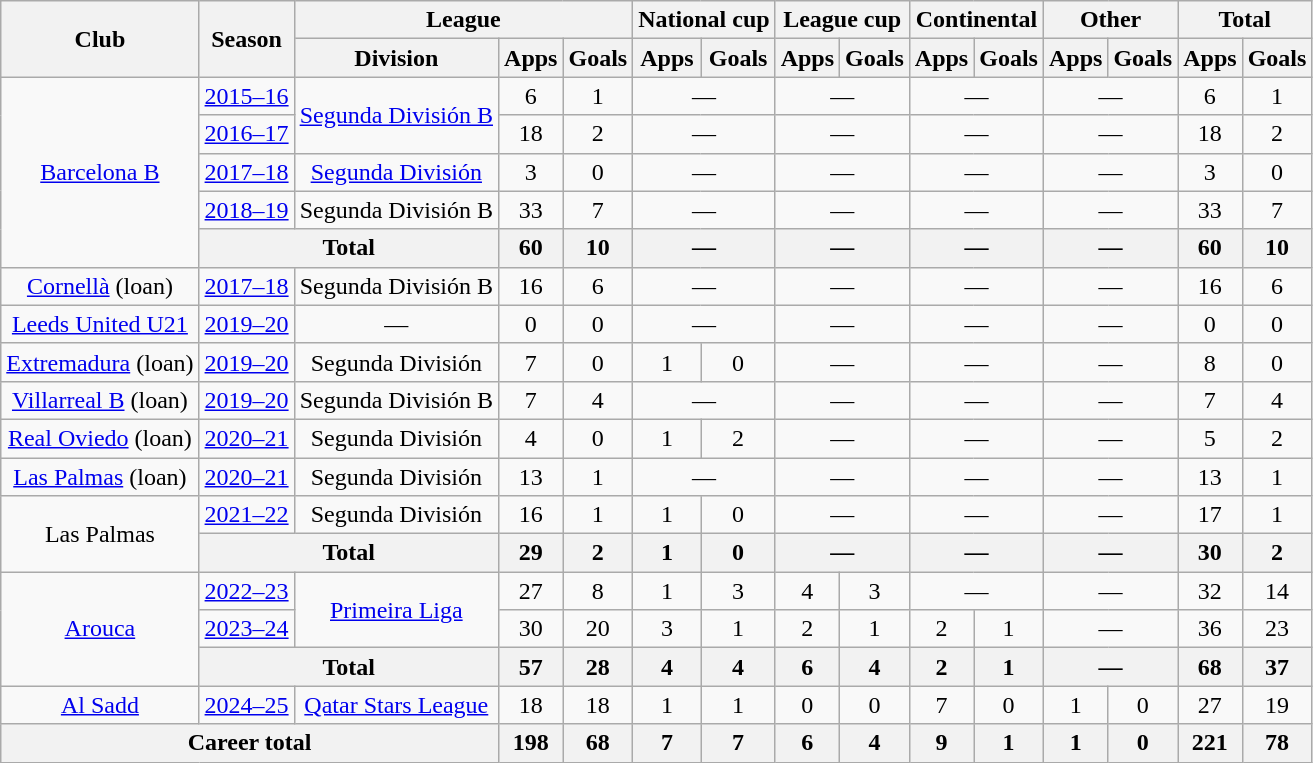<table class="wikitable" style="text-align:center;">
<tr>
<th rowspan="2">Club</th>
<th rowspan="2">Season</th>
<th colspan="3">League</th>
<th colspan="2">National cup</th>
<th colspan="2">League cup</th>
<th colspan="2">Continental</th>
<th colspan="2">Other</th>
<th colspan="2">Total</th>
</tr>
<tr>
<th>Division</th>
<th>Apps</th>
<th>Goals</th>
<th>Apps</th>
<th>Goals</th>
<th>Apps</th>
<th>Goals</th>
<th>Apps</th>
<th>Goals</th>
<th>Apps</th>
<th>Goals</th>
<th>Apps</th>
<th>Goals</th>
</tr>
<tr>
<td rowspan="5"><a href='#'>Barcelona B</a></td>
<td><a href='#'>2015–16</a></td>
<td rowspan="2"><a href='#'>Segunda División B</a></td>
<td>6</td>
<td>1</td>
<td colspan=2>—</td>
<td colspan=2>—</td>
<td colspan=2>—</td>
<td colspan=2>—</td>
<td>6</td>
<td>1</td>
</tr>
<tr>
<td><a href='#'>2016–17</a></td>
<td>18</td>
<td>2</td>
<td colspan=2>—</td>
<td colspan=2>—</td>
<td colspan=2>—</td>
<td colspan=2>—</td>
<td>18</td>
<td>2</td>
</tr>
<tr>
<td><a href='#'>2017–18</a></td>
<td><a href='#'>Segunda División</a></td>
<td>3</td>
<td>0</td>
<td colspan=2>—</td>
<td colspan=2>—</td>
<td colspan=2>—</td>
<td colspan=2>—</td>
<td>3</td>
<td>0</td>
</tr>
<tr>
<td><a href='#'>2018–19</a></td>
<td>Segunda División B</td>
<td>33</td>
<td>7</td>
<td colspan=2>—</td>
<td colspan=2>—</td>
<td colspan=2>—</td>
<td colspan=2>—</td>
<td>33</td>
<td>7</td>
</tr>
<tr>
<th colspan="2">Total</th>
<th>60</th>
<th>10</th>
<th colspan=2>—</th>
<th colspan=2>—</th>
<th colspan=2>—</th>
<th colspan=2>—</th>
<th>60</th>
<th>10</th>
</tr>
<tr>
<td><a href='#'>Cornellà</a> (loan)</td>
<td><a href='#'>2017–18</a></td>
<td>Segunda División B</td>
<td>16</td>
<td>6</td>
<td colspan=2>—</td>
<td colspan=2>—</td>
<td colspan=2>—</td>
<td colspan=2>—</td>
<td>16</td>
<td>6</td>
</tr>
<tr>
<td><a href='#'>Leeds United U21</a></td>
<td><a href='#'>2019–20</a></td>
<td>—</td>
<td>0</td>
<td>0</td>
<td colspan=2>—</td>
<td colspan=2>—</td>
<td colspan=2>—</td>
<td colspan=2>—</td>
<td>0</td>
<td>0</td>
</tr>
<tr>
<td><a href='#'>Extremadura</a> (loan)</td>
<td><a href='#'>2019–20</a></td>
<td>Segunda División</td>
<td>7</td>
<td>0</td>
<td>1</td>
<td>0</td>
<td colspan=2>—</td>
<td colspan=2>—</td>
<td colspan=2>—</td>
<td>8</td>
<td>0</td>
</tr>
<tr>
<td><a href='#'>Villarreal B</a> (loan)</td>
<td><a href='#'>2019–20</a></td>
<td>Segunda División B</td>
<td>7</td>
<td>4</td>
<td colspan=2>—</td>
<td colspan=2>—</td>
<td colspan=2>—</td>
<td colspan=2>—</td>
<td>7</td>
<td>4</td>
</tr>
<tr>
<td><a href='#'>Real Oviedo</a> (loan)</td>
<td><a href='#'>2020–21</a></td>
<td>Segunda División</td>
<td>4</td>
<td>0</td>
<td>1</td>
<td>2</td>
<td colspan=2>—</td>
<td colspan=2>—</td>
<td colspan=2>—</td>
<td>5</td>
<td>2</td>
</tr>
<tr>
<td><a href='#'>Las Palmas</a> (loan)</td>
<td><a href='#'>2020–21</a></td>
<td>Segunda División</td>
<td>13</td>
<td>1</td>
<td colspan=2>—</td>
<td colspan=2>—</td>
<td colspan=2>—</td>
<td colspan=2>—</td>
<td>13</td>
<td>1</td>
</tr>
<tr>
<td rowspan="2">Las Palmas</td>
<td><a href='#'>2021–22</a></td>
<td>Segunda División</td>
<td>16</td>
<td>1</td>
<td>1</td>
<td>0</td>
<td colspan=2>—</td>
<td colspan=2>—</td>
<td colspan=2>—</td>
<td>17</td>
<td>1</td>
</tr>
<tr>
<th colspan="2">Total</th>
<th>29</th>
<th>2</th>
<th>1</th>
<th>0</th>
<th colspan=2>—</th>
<th colspan=2>—</th>
<th colspan=2>—</th>
<th>30</th>
<th>2</th>
</tr>
<tr>
<td rowspan="3"><a href='#'>Arouca</a></td>
<td><a href='#'>2022–23</a></td>
<td rowspan="2"><a href='#'>Primeira Liga</a></td>
<td>27</td>
<td>8</td>
<td>1</td>
<td>3</td>
<td>4</td>
<td>3</td>
<td colspan=2>—</td>
<td colspan=2>—</td>
<td>32</td>
<td>14</td>
</tr>
<tr>
<td><a href='#'>2023–24</a></td>
<td>30</td>
<td>20</td>
<td>3</td>
<td>1</td>
<td>2</td>
<td>1</td>
<td>2</td>
<td>1</td>
<td colspan=2>—</td>
<td>36</td>
<td>23</td>
</tr>
<tr>
<th colspan="2">Total</th>
<th>57</th>
<th>28</th>
<th>4</th>
<th>4</th>
<th>6</th>
<th>4</th>
<th>2</th>
<th>1</th>
<th colspan=2>—</th>
<th>68</th>
<th>37</th>
</tr>
<tr>
<td><a href='#'>Al Sadd</a></td>
<td><a href='#'>2024–25</a></td>
<td><a href='#'>Qatar Stars League</a></td>
<td>18</td>
<td>18</td>
<td>1</td>
<td>1</td>
<td>0</td>
<td>0</td>
<td>7</td>
<td>0</td>
<td>1</td>
<td>0</td>
<td>27</td>
<td>19</td>
</tr>
<tr>
<th colspan="3">Career total</th>
<th>198</th>
<th>68</th>
<th>7</th>
<th>7</th>
<th>6</th>
<th>4</th>
<th>9</th>
<th>1</th>
<th>1</th>
<th>0</th>
<th>221</th>
<th>78</th>
</tr>
</table>
